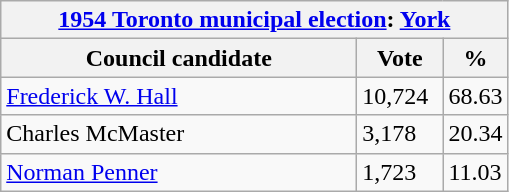<table class="wikitable">
<tr>
<th colspan=3><a href='#'>1954 Toronto municipal election</a>: <a href='#'>York</a></th>
</tr>
<tr>
<th bgcolor="#DDDDFF" width="230px">Council candidate</th>
<th bgcolor="#DDDDFF" width="50px">Vote</th>
<th bgcolor="#DDDDFF" width="30px">%</th>
</tr>
<tr>
<td><a href='#'>Frederick W. Hall</a></td>
<td>10,724</td>
<td>68.63</td>
</tr>
<tr>
<td>Charles McMaster</td>
<td>3,178</td>
<td>20.34</td>
</tr>
<tr>
<td><a href='#'>Norman Penner</a></td>
<td>1,723</td>
<td>11.03</td>
</tr>
</table>
